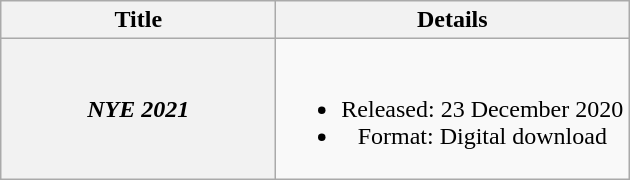<table class="wikitable plainrowheaders" style="text-align:center;">
<tr>
<th scope="col" style="width:11em">Title</th>
<th scope="col">Details</th>
</tr>
<tr>
<th scope="row"><em>NYE 2021</em></th>
<td><br><ul><li>Released: 23 December 2020</li><li>Format: Digital download</li></ul></td>
</tr>
</table>
